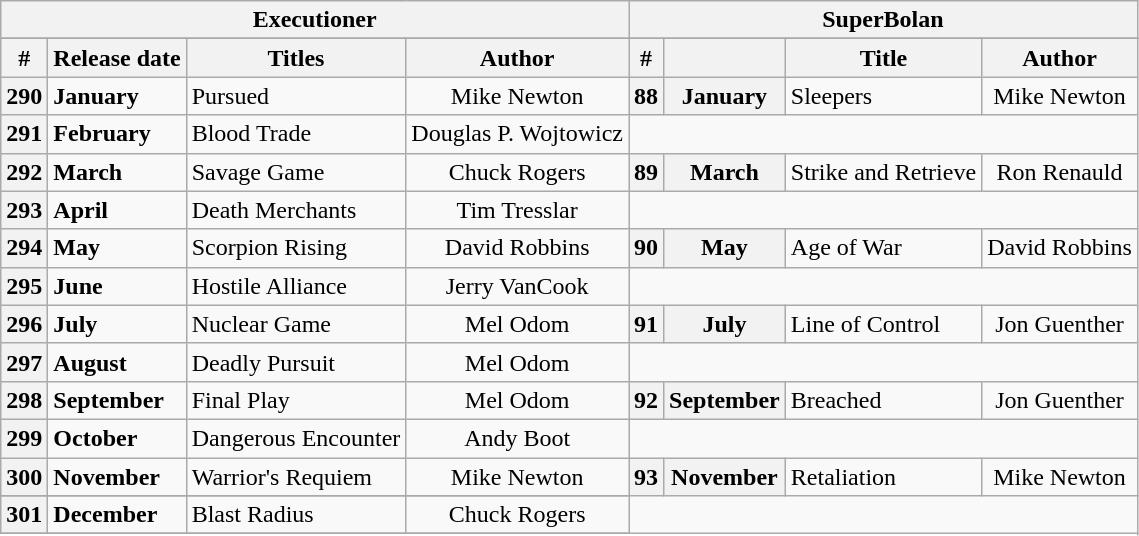<table class="wikitable plainrowheaders sortable" style="margin-right: 0;">
<tr>
<th colspan="4" style="background: #;">Executioner</th>
<th colspan="4" style="background: #;">SuperBolan</th>
</tr>
<tr>
</tr>
<tr>
<th scope="col">#</th>
<th scope="col">Release date</th>
<th scope="col">Titles</th>
<th scope="col">Author</th>
<th scope="col">#</th>
<th scope="col"></th>
<th scope="col">Title</th>
<th scope="col">Author</th>
</tr>
<tr>
<th scope="row" style="text-align:center;"><strong>290</strong></th>
<td><strong>January</strong></td>
<td>Pursued</td>
<td style="text-align:center;">Mike Newton</td>
<th scope="row" style="text-align:center;"><strong>88</strong></th>
<th scope="row" style="text-align:center;"><strong>January</strong></th>
<td>Sleepers</td>
<td style="text-align:center;">Mike Newton</td>
</tr>
<tr>
<th scope="row" style="text-align:center;"><strong>291</strong></th>
<td><strong>February</strong></td>
<td>Blood Trade</td>
<td style="text-align:center;">Douglas P. Wojtowicz</td>
</tr>
<tr>
<th scope="row" style="text-align:center;"><strong>292</strong></th>
<td><strong>March</strong></td>
<td>Savage Game</td>
<td style="text-align:center;">Chuck Rogers</td>
<th scope="row" style="text-align:center;"><strong>89</strong></th>
<th scope="row" style="text-align:center;"><strong>March</strong></th>
<td>Strike and Retrieve</td>
<td style="text-align:center;">Ron Renauld</td>
</tr>
<tr>
<th scope="row" style="text-align:center;"><strong>293</strong></th>
<td><strong>April</strong></td>
<td>Death Merchants</td>
<td style="text-align:center;">Tim Tresslar</td>
</tr>
<tr>
<th scope="row" style="text-align:center;"><strong>294</strong></th>
<td><strong>May</strong></td>
<td>Scorpion Rising</td>
<td style="text-align:center;">David Robbins</td>
<th scope="row" style="text-align:center;"><strong>90</strong></th>
<th scope="row" style="text-align:center;"><strong>May</strong></th>
<td>Age of War</td>
<td style="text-align:center;">David Robbins</td>
</tr>
<tr>
<th scope="row" style="text-align:center;"><strong>295</strong></th>
<td><strong>June</strong></td>
<td>Hostile Alliance</td>
<td style="text-align:center;">Jerry VanCook</td>
</tr>
<tr>
<th scope="row" style="text-align:center;"><strong>296</strong></th>
<td><strong>July</strong></td>
<td>Nuclear Game</td>
<td style="text-align:center;">Mel Odom</td>
<th scope="row" style="text-align:center;"><strong>91</strong></th>
<th scope="row" style="text-align:center;"><strong>July</strong></th>
<td>Line of Control</td>
<td style="text-align:center;">Jon Guenther</td>
</tr>
<tr>
<th scope="row" style="text-align:center;"><strong>297</strong></th>
<td><strong>August</strong></td>
<td>Deadly Pursuit</td>
<td style="text-align:center;">Mel Odom</td>
</tr>
<tr>
<th scope="row" style="text-align:center;"><strong>298</strong></th>
<td><strong>September</strong></td>
<td>Final Play</td>
<td style="text-align:center;">Mel Odom</td>
<th scope="row" style="text-align:center;"><strong>92</strong></th>
<th scope="row" style="text-align:center;"><strong>September</strong></th>
<td>Breached</td>
<td style="text-align:center;">Jon Guenther</td>
</tr>
<tr>
<th scope="row" style="text-align:center;"><strong>299</strong></th>
<td><strong>October</strong></td>
<td>Dangerous Encounter</td>
<td style="text-align:center;">Andy Boot</td>
</tr>
<tr>
<th scope="row" style="text-align:center;"><strong>300</strong></th>
<td><strong>November</strong></td>
<td>Warrior's Requiem</td>
<td style="text-align:center;">Mike Newton</td>
<th scope="row" style="text-align:center;"><strong>93</strong></th>
<th scope="row" style="text-align:center;"><strong>November</strong></th>
<td>Retaliation</td>
<td style="text-align:center;">Mike Newton</td>
</tr>
<tr>
</tr>
<tr>
<th scope="row" style="text-align:center;"><strong>301</strong></th>
<td><strong>December</strong></td>
<td>Blast Radius</td>
<td style="text-align:center;">Chuck Rogers</td>
</tr>
<tr>
</tr>
</table>
